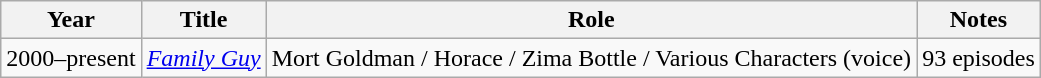<table class="wikitable sortable">
<tr>
<th>Year</th>
<th>Title</th>
<th>Role</th>
<th>Notes</th>
</tr>
<tr>
<td>2000–present</td>
<td><em><a href='#'>Family Guy</a></em></td>
<td>Mort Goldman / Horace / Zima Bottle / Various Characters (voice)</td>
<td>93 episodes</td>
</tr>
</table>
